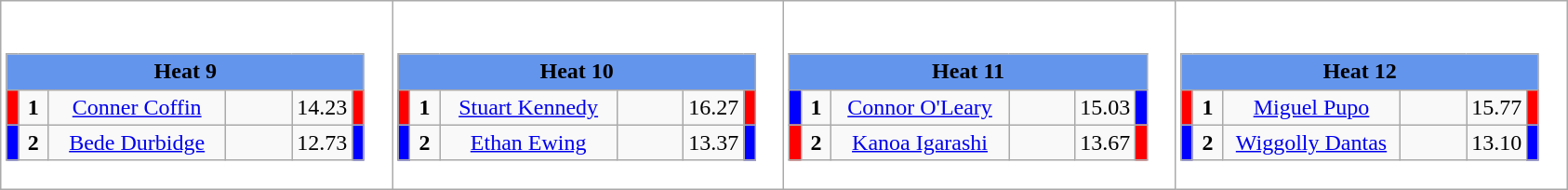<table class="wikitable" style="background:#fff;">
<tr>
<td><div><br><table class="wikitable">
<tr>
<td colspan="6"  style="text-align:center; background:#6495ed;"><strong>Heat 9</strong></td>
</tr>
<tr>
<td style="width:01px; background: #f00;"></td>
<td style="width:14px; text-align:center;"><strong>1</strong></td>
<td style="width:120px; text-align:center;"><a href='#'>Conner Coffin</a></td>
<td style="width:40px; text-align:center;"></td>
<td style="width:20px; text-align:center;">14.23</td>
<td style="width:01px; background: #f00;"></td>
</tr>
<tr>
<td style="width:01px; background: #00f;"></td>
<td style="width:14px; text-align:center;"><strong>2</strong></td>
<td style="width:120px; text-align:center;"><a href='#'>Bede Durbidge</a></td>
<td style="width:40px; text-align:center;"></td>
<td style="width:20px; text-align:center;">12.73</td>
<td style="width:01px; background: #00f;"></td>
</tr>
</table>
</div></td>
<td><div><br><table class="wikitable">
<tr>
<td colspan="6"  style="text-align:center; background:#6495ed;"><strong>Heat 10</strong></td>
</tr>
<tr>
<td style="width:01px; background: #f00;"></td>
<td style="width:14px; text-align:center;"><strong>1</strong></td>
<td style="width:120px; text-align:center;"><a href='#'>Stuart Kennedy</a></td>
<td style="width:40px; text-align:center;"></td>
<td style="width:20px; text-align:center;">16.27</td>
<td style="width:01px; background: #f00;"></td>
</tr>
<tr>
<td style="width:01px; background: #00f;"></td>
<td style="width:14px; text-align:center;"><strong>2</strong></td>
<td style="width:120px; text-align:center;"><a href='#'>Ethan Ewing</a></td>
<td style="width:40px; text-align:center;"></td>
<td style="width:20px; text-align:center;">13.37</td>
<td style="width:01px; background: #00f;"></td>
</tr>
</table>
</div></td>
<td><div><br><table class="wikitable">
<tr>
<td colspan="6"  style="text-align:center; background:#6495ed;"><strong>Heat 11</strong></td>
</tr>
<tr>
<td style="width:01px; background: #00f;"></td>
<td style="width:14px; text-align:center;"><strong>1</strong></td>
<td style="width:120px; text-align:center;"><a href='#'>Connor O'Leary</a></td>
<td style="width:40px; text-align:center;"></td>
<td style="width:20px; text-align:center;">15.03</td>
<td style="width:01px; background: #00f;"></td>
</tr>
<tr>
<td style="width:01px; background: #f00;"></td>
<td style="width:14px; text-align:center;"><strong>2</strong></td>
<td style="width:120px; text-align:center;"><a href='#'>Kanoa Igarashi</a></td>
<td style="width:40px; text-align:center;"></td>
<td style="width:20px; text-align:center;">13.67</td>
<td style="width:01px; background: #f00;"></td>
</tr>
</table>
</div></td>
<td><div><br><table class="wikitable">
<tr>
<td colspan="6"  style="text-align:center; background:#6495ed;"><strong>Heat 12</strong></td>
</tr>
<tr>
<td style="width:01px; background: #f00;"></td>
<td style="width:14px; text-align:center;"><strong>1</strong></td>
<td style="width:120px; text-align:center;"><a href='#'>Miguel Pupo</a></td>
<td style="width:40px; text-align:center;"></td>
<td style="width:20px; text-align:center;">15.77</td>
<td style="width:01px; background: #f00;"></td>
</tr>
<tr>
<td style="width:01px; background: #00f;"></td>
<td style="width:14px; text-align:center;"><strong>2</strong></td>
<td style="width:120px; text-align:center;"><a href='#'>Wiggolly Dantas</a></td>
<td style="width:40px; text-align:center;"></td>
<td style="width:20px; text-align:center;">13.10</td>
<td style="width:01px; background: #00f;"></td>
</tr>
</table>
</div></td>
</tr>
</table>
